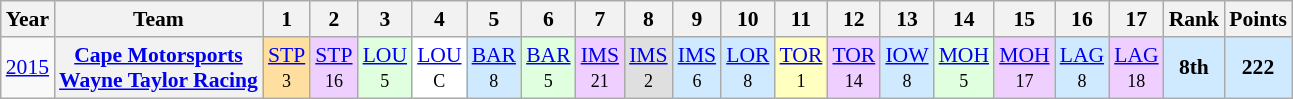<table class="wikitable" style="text-align:center; font-size:90%">
<tr>
<th>Year</th>
<th>Team</th>
<th>1</th>
<th>2</th>
<th>3</th>
<th>4</th>
<th>5</th>
<th>6</th>
<th>7</th>
<th>8</th>
<th>9</th>
<th>10</th>
<th>11</th>
<th>12</th>
<th>13</th>
<th>14</th>
<th>15</th>
<th>16</th>
<th>17</th>
<th>Rank</th>
<th>Points</th>
</tr>
<tr>
<td><a href='#'>2015</a></td>
<th><a href='#'>Cape Motorsports</a> <br> <a href='#'>Wayne Taylor Racing</a></th>
<td style="background:#FFDF9F;"><a href='#'>STP</a><br><small>3</small></td>
<td style="background:#EFCFFF;"><a href='#'>STP</a><br><small>16</small></td>
<td style="background:#DFFFDF;"><a href='#'>LOU</a><br><small>5</small></td>
<td style="background:#FFFFFF;"><a href='#'>LOU</a><br><small>C</small></td>
<td style="background:#CFEAFF;"><a href='#'>BAR</a><br><small>8</small></td>
<td style="background:#DFFFDF;"><a href='#'>BAR</a><br><small>5</small></td>
<td style="background:#EFCFFF;"><a href='#'>IMS</a><br><small>21</small></td>
<td style="background:#DFDFDF;"><a href='#'>IMS</a><br><small>2</small></td>
<td style="background:#CFEAFF;"><a href='#'>IMS</a><br><small>6</small></td>
<td style="background:#CFEAFF;"><a href='#'>LOR</a><br><small>8</small></td>
<td style="background:#FFFFBF;"><a href='#'>TOR</a><br><small>1</small></td>
<td style="background:#EFCFFF;"><a href='#'>TOR</a><br><small>14</small></td>
<td style="background:#CFEAFF;"><a href='#'>IOW</a><br><small>8</small></td>
<td style="background:#DFFFDF;"><a href='#'>MOH</a><br><small>5</small></td>
<td style="background:#EFCFFF;"><a href='#'>MOH</a><br><small>17</small></td>
<td style="background:#CFEAFF;"><a href='#'>LAG</a><br><small>8</small></td>
<td style="background:#EFCFFF;"><a href='#'>LAG</a><br><small>18</small></td>
<th style="background:#CFEAFF;">8th</th>
<th style="background:#CFEAFF;">222</th>
</tr>
</table>
